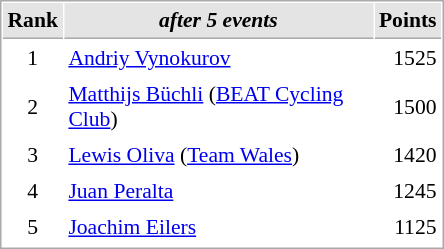<table cellspacing="1" cellpadding="3" style="border:1px solid #aaa; font-size:90%;">
<tr style="background:#e4e4e4;">
<th style="border-bottom:1px solid #aaa; width:10px;">Rank</th>
<th style="border-bottom:1px solid #aaa; width:200px; white-space:nowrap;"><em>after 5 events</em> </th>
<th style="border-bottom:1px solid #aaa; width:20px;">Points</th>
</tr>
<tr>
<td style="text-align:center;">1</td>
<td> <a href='#'>Andriy Vynokurov</a></td>
<td align="right">1525</td>
</tr>
<tr>
<td style="text-align:center;">2</td>
<td> <a href='#'>Matthijs Büchli</a> (<a href='#'>BEAT Cycling Club</a>)</td>
<td align="right">1500</td>
</tr>
<tr>
<td style="text-align:center;">3</td>
<td> <a href='#'>Lewis Oliva</a> (<a href='#'>Team Wales</a>)</td>
<td align="right">1420</td>
</tr>
<tr>
<td style="text-align:center;">4</td>
<td> <a href='#'>Juan Peralta</a></td>
<td align="right">1245</td>
</tr>
<tr>
<td style="text-align:center;">5</td>
<td> <a href='#'>Joachim Eilers</a></td>
<td align="right">1125</td>
</tr>
<tr>
</tr>
</table>
